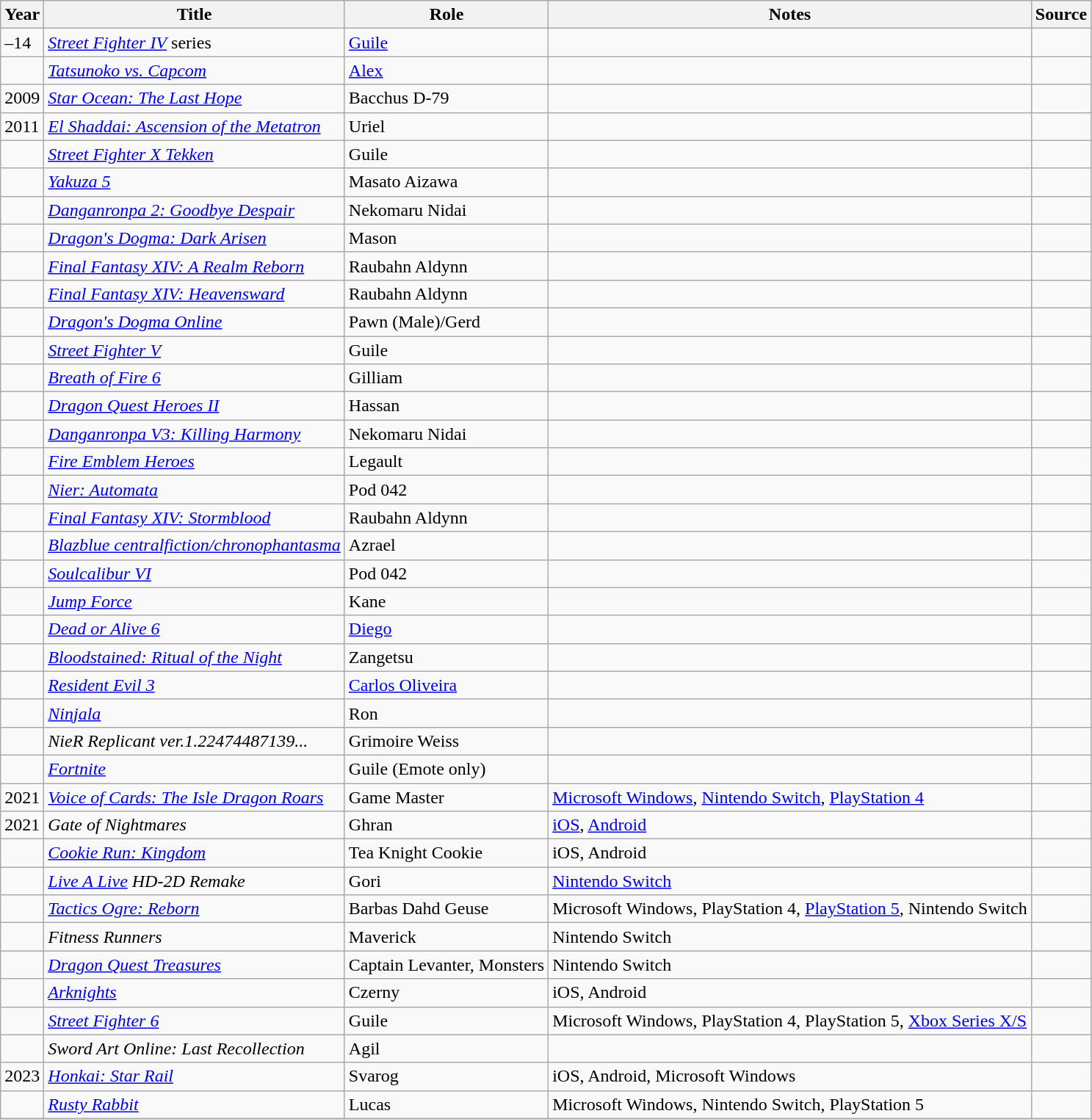<table class="wikitable sortable">
<tr>
<th>Year</th>
<th>Title</th>
<th>Role</th>
<th>Notes</th>
<th>Source</th>
</tr>
<tr>
<td>–14</td>
<td><em><a href='#'>Street Fighter IV</a></em> series</td>
<td><a href='#'>Guile</a></td>
<td></td>
<td></td>
</tr>
<tr>
<td></td>
<td><em><a href='#'>Tatsunoko vs. Capcom</a></em></td>
<td><a href='#'>Alex</a></td>
<td></td>
<td></td>
</tr>
<tr>
<td>2009</td>
<td><em><a href='#'>Star Ocean: The Last Hope</a></em></td>
<td>Bacchus D-79</td>
<td></td>
<td></td>
</tr>
<tr>
<td>2011</td>
<td><em><a href='#'>El Shaddai: Ascension of the Metatron</a></em></td>
<td>Uriel</td>
<td></td>
<td></td>
</tr>
<tr>
<td></td>
<td><em><a href='#'>Street Fighter X Tekken</a></em></td>
<td>Guile</td>
<td></td>
<td></td>
</tr>
<tr>
<td></td>
<td><em><a href='#'>Yakuza 5</a></em></td>
<td>Masato Aizawa</td>
<td></td>
<td></td>
</tr>
<tr>
<td></td>
<td><em><a href='#'>Danganronpa 2: Goodbye Despair</a></em></td>
<td>Nekomaru Nidai</td>
<td></td>
<td></td>
</tr>
<tr>
<td></td>
<td><em><a href='#'>Dragon's Dogma: Dark Arisen</a></em></td>
<td>Mason</td>
<td></td>
<td></td>
</tr>
<tr>
<td></td>
<td><em><a href='#'>Final Fantasy XIV: A Realm Reborn</a></em></td>
<td>Raubahn Aldynn</td>
<td></td>
<td></td>
</tr>
<tr>
<td></td>
<td><em><a href='#'>Final Fantasy XIV: Heavensward</a></em></td>
<td>Raubahn Aldynn</td>
<td></td>
<td></td>
</tr>
<tr>
<td></td>
<td><em><a href='#'>Dragon's Dogma Online</a></em></td>
<td>Pawn (Male)/Gerd</td>
<td></td>
<td></td>
</tr>
<tr>
<td></td>
<td><em><a href='#'>Street Fighter V</a></em></td>
<td>Guile</td>
<td></td>
<td></td>
</tr>
<tr>
<td></td>
<td><em><a href='#'>Breath of Fire 6</a></em></td>
<td>Gilliam</td>
<td></td>
<td></td>
</tr>
<tr>
<td></td>
<td><em><a href='#'>Dragon Quest Heroes II</a></em></td>
<td>Hassan</td>
<td></td>
<td></td>
</tr>
<tr>
<td></td>
<td><em><a href='#'>Danganronpa V3: Killing Harmony</a></em></td>
<td>Nekomaru Nidai</td>
<td></td>
<td></td>
</tr>
<tr>
<td></td>
<td><em><a href='#'>Fire Emblem Heroes</a></em></td>
<td>Legault</td>
<td></td>
<td></td>
</tr>
<tr>
<td></td>
<td><em><a href='#'>Nier: Automata</a></em></td>
<td>Pod 042</td>
<td></td>
<td></td>
</tr>
<tr>
<td></td>
<td><em><a href='#'>Final Fantasy XIV: Stormblood</a></em></td>
<td>Raubahn Aldynn</td>
<td></td>
<td></td>
</tr>
<tr>
<td></td>
<td><em><a href='#'>Blazblue centralfiction/chronophantasma</a></em></td>
<td>Azrael</td>
<td></td>
<td></td>
</tr>
<tr>
<td></td>
<td><em><a href='#'>Soulcalibur VI</a></em></td>
<td>Pod 042</td>
<td></td>
<td></td>
</tr>
<tr>
<td></td>
<td><em><a href='#'>Jump Force</a></em></td>
<td>Kane</td>
<td></td>
<td></td>
</tr>
<tr>
<td></td>
<td><em><a href='#'>Dead or Alive 6</a></em></td>
<td><a href='#'>Diego</a></td>
<td></td>
<td></td>
</tr>
<tr>
<td></td>
<td><em><a href='#'>Bloodstained: Ritual of the Night</a></em></td>
<td>Zangetsu</td>
<td></td>
<td></td>
</tr>
<tr>
<td></td>
<td><em><a href='#'>Resident Evil 3</a></em></td>
<td><a href='#'>Carlos Oliveira</a></td>
<td></td>
<td></td>
</tr>
<tr>
<td></td>
<td><em><a href='#'>Ninjala</a></em></td>
<td>Ron</td>
<td></td>
<td></td>
</tr>
<tr>
<td></td>
<td><em>NieR Replicant ver.1.22474487139...</em></td>
<td>Grimoire Weiss</td>
<td></td>
<td></td>
</tr>
<tr>
<td></td>
<td><em><a href='#'>Fortnite</a></em></td>
<td>Guile (Emote only)</td>
<td></td>
<td></td>
</tr>
<tr>
<td>2021</td>
<td><em><a href='#'>Voice of Cards: The Isle Dragon Roars</a></em></td>
<td>Game Master</td>
<td><a href='#'>Microsoft Windows</a>, <a href='#'>Nintendo Switch</a>, <a href='#'>PlayStation 4</a></td>
<td></td>
</tr>
<tr>
<td>2021</td>
<td><em>Gate of Nightmares</em></td>
<td>Ghran</td>
<td><a href='#'>iOS</a>, <a href='#'>Android</a></td>
<td></td>
</tr>
<tr>
<td></td>
<td><em><a href='#'>Cookie Run: Kingdom</a></em></td>
<td>Tea Knight Cookie</td>
<td>iOS, Android</td>
<td></td>
</tr>
<tr>
<td></td>
<td><em><a href='#'>Live A Live</a> HD-2D Remake</em></td>
<td>Gori</td>
<td><a href='#'>Nintendo Switch</a></td>
<td></td>
</tr>
<tr>
<td></td>
<td><em><a href='#'>Tactics Ogre: Reborn</a></em></td>
<td>Barbas Dahd Geuse</td>
<td>Microsoft Windows, PlayStation 4, <a href='#'>PlayStation 5</a>, Nintendo Switch</td>
<td></td>
</tr>
<tr>
<td></td>
<td><em>Fitness Runners</em></td>
<td>Maverick</td>
<td>Nintendo Switch</td>
<td></td>
</tr>
<tr>
<td></td>
<td><em><a href='#'>Dragon Quest Treasures</a></em></td>
<td>Captain Levanter, Monsters</td>
<td>Nintendo Switch</td>
<td></td>
</tr>
<tr>
<td></td>
<td><em><a href='#'>Arknights</a></em></td>
<td>Czerny</td>
<td>iOS, Android</td>
<td></td>
</tr>
<tr>
<td></td>
<td><em><a href='#'>Street Fighter 6</a></em></td>
<td>Guile</td>
<td>Microsoft Windows, PlayStation 4, PlayStation 5, <a href='#'>Xbox Series X/S</a></td>
<td></td>
</tr>
<tr>
<td></td>
<td><em>Sword Art Online: Last Recollection</em></td>
<td>Agil</td>
<td></td>
<td></td>
</tr>
<tr>
<td>2023</td>
<td><em><a href='#'>Honkai: Star Rail</a></em></td>
<td>Svarog</td>
<td>iOS, Android, Microsoft Windows</td>
<td></td>
</tr>
<tr>
<td></td>
<td><em><a href='#'>Rusty Rabbit</a></em></td>
<td>Lucas</td>
<td>Microsoft Windows, Nintendo Switch, PlayStation 5</td>
<td></td>
</tr>
</table>
